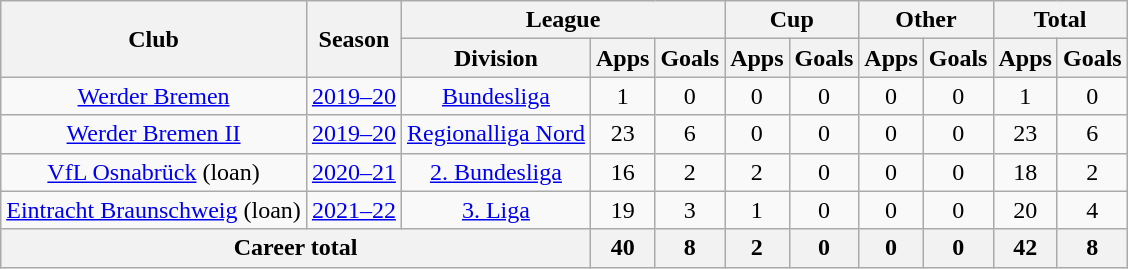<table class="wikitable" style="text-align:center">
<tr>
<th rowspan="2">Club</th>
<th rowspan="2">Season</th>
<th colspan="3">League</th>
<th colspan="2">Cup</th>
<th colspan="2">Other</th>
<th colspan="2">Total</th>
</tr>
<tr>
<th>Division</th>
<th>Apps</th>
<th>Goals</th>
<th>Apps</th>
<th>Goals</th>
<th>Apps</th>
<th>Goals</th>
<th>Apps</th>
<th>Goals</th>
</tr>
<tr>
<td><a href='#'>Werder Bremen</a></td>
<td><a href='#'>2019–20</a></td>
<td><a href='#'>Bundesliga</a></td>
<td>1</td>
<td>0</td>
<td>0</td>
<td>0</td>
<td>0</td>
<td>0</td>
<td>1</td>
<td>0</td>
</tr>
<tr>
<td><a href='#'>Werder Bremen II</a></td>
<td><a href='#'>2019–20</a></td>
<td><a href='#'>Regionalliga Nord</a></td>
<td>23</td>
<td>6</td>
<td>0</td>
<td>0</td>
<td>0</td>
<td>0</td>
<td>23</td>
<td>6</td>
</tr>
<tr>
<td><a href='#'>VfL Osnabrück</a> (loan)</td>
<td><a href='#'>2020–21</a></td>
<td><a href='#'>2. Bundesliga</a></td>
<td>16</td>
<td>2</td>
<td>2</td>
<td>0</td>
<td>0</td>
<td>0</td>
<td>18</td>
<td>2</td>
</tr>
<tr>
<td><a href='#'>Eintracht Braunschweig</a> (loan)</td>
<td><a href='#'>2021–22</a></td>
<td><a href='#'>3. Liga</a></td>
<td>19</td>
<td>3</td>
<td>1</td>
<td>0</td>
<td>0</td>
<td>0</td>
<td>20</td>
<td>4</td>
</tr>
<tr>
<th colspan="3">Career total</th>
<th>40</th>
<th>8</th>
<th>2</th>
<th>0</th>
<th>0</th>
<th>0</th>
<th>42</th>
<th>8</th>
</tr>
</table>
